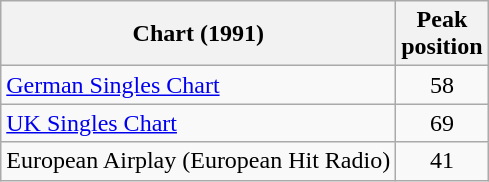<table class="wikitable sortable">
<tr>
<th>Chart (1991)</th>
<th>Peak<br>position</th>
</tr>
<tr>
<td align="left"><a href='#'>German Singles Chart</a></td>
<td align="center">58</td>
</tr>
<tr>
<td align="left"><a href='#'>UK Singles Chart</a></td>
<td align="center">69</td>
</tr>
<tr>
<td align="left">European Airplay (European Hit Radio)</td>
<td style="text-align:center;">41</td>
</tr>
</table>
